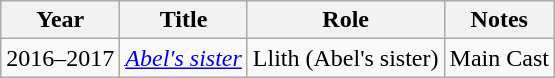<table class="wikitable sortable plainrowheaders">
<tr>
<th>Year</th>
<th>Title</th>
<th>Role</th>
<th class="unsortable">Notes</th>
</tr>
<tr>
<td>2016–2017</td>
<td><em><a href='#'>Abel's sister</a></em></td>
<td>Llith (Abel's sister)</td>
<td>Main Cast</td>
</tr>
</table>
